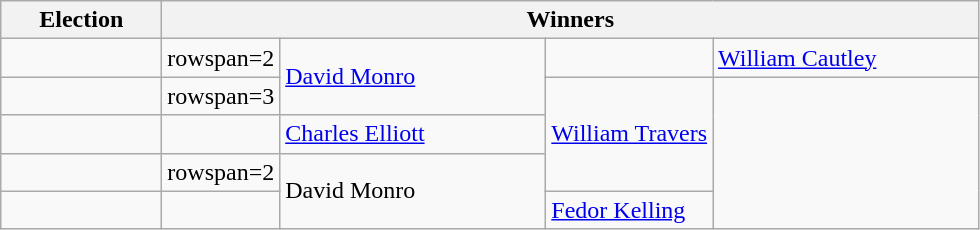<table class=wikitable>
<tr>
<th width=100>Election</th>
<th colspan=4>Winners</th>
</tr>
<tr>
<td></td>
<td>rowspan=2 </td>
<td width=170 rowspan=2><a href='#'>David Monro</a></td>
<td></td>
<td width=170><a href='#'>William Cautley</a></td>
</tr>
<tr>
<td></td>
<td>rowspan=3 </td>
<td rowspan=3><a href='#'>William Travers</a></td>
</tr>
<tr>
<td></td>
<td></td>
<td><a href='#'>Charles Elliott</a></td>
</tr>
<tr>
<td></td>
<td>rowspan=2 </td>
<td rowspan=2>David Monro</td>
</tr>
<tr>
<td></td>
<td></td>
<td><a href='#'>Fedor Kelling</a></td>
</tr>
</table>
